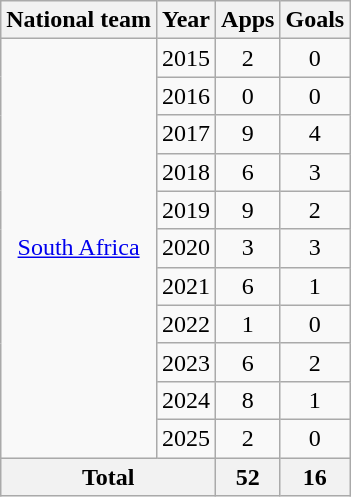<table class="wikitable" style="text-align:center">
<tr>
<th>National team</th>
<th>Year</th>
<th>Apps</th>
<th>Goals</th>
</tr>
<tr>
<td rowspan="11"><a href='#'>South Africa</a></td>
<td>2015</td>
<td>2</td>
<td>0</td>
</tr>
<tr>
<td>2016</td>
<td>0</td>
<td>0</td>
</tr>
<tr>
<td>2017</td>
<td>9</td>
<td>4</td>
</tr>
<tr>
<td>2018</td>
<td>6</td>
<td>3</td>
</tr>
<tr>
<td>2019</td>
<td>9</td>
<td>2</td>
</tr>
<tr>
<td>2020</td>
<td>3</td>
<td>3</td>
</tr>
<tr>
<td>2021</td>
<td>6</td>
<td>1</td>
</tr>
<tr>
<td>2022</td>
<td>1</td>
<td>0</td>
</tr>
<tr>
<td>2023</td>
<td>6</td>
<td>2</td>
</tr>
<tr>
<td>2024</td>
<td>8</td>
<td>1</td>
</tr>
<tr>
<td>2025</td>
<td>2</td>
<td>0</td>
</tr>
<tr>
<th colspan="2">Total</th>
<th>52</th>
<th>16</th>
</tr>
</table>
